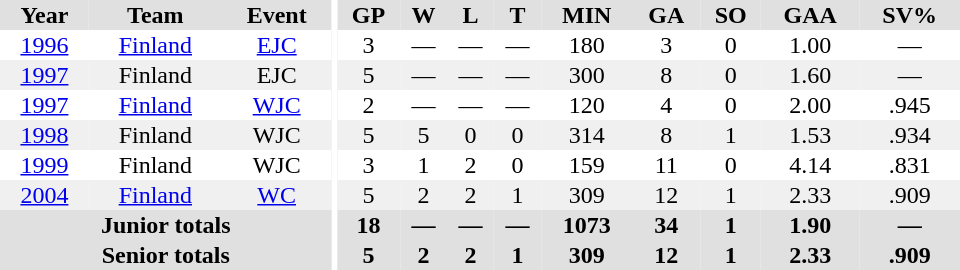<table border="0" cellpadding="1" cellspacing="0" ID="Table3" style="text-align:center; width:40em">
<tr ALIGN="center" bgcolor="#e0e0e0">
<th>Year</th>
<th>Team</th>
<th>Event</th>
<th rowspan="99" bgcolor="#ffffff"></th>
<th>GP</th>
<th>W</th>
<th>L</th>
<th>T</th>
<th>MIN</th>
<th>GA</th>
<th>SO</th>
<th>GAA</th>
<th>SV%</th>
</tr>
<tr>
<td><a href='#'>1996</a></td>
<td><a href='#'>Finland</a></td>
<td><a href='#'>EJC</a></td>
<td>3</td>
<td>—</td>
<td>—</td>
<td>—</td>
<td>180</td>
<td>3</td>
<td>0</td>
<td>1.00</td>
<td>—</td>
</tr>
<tr bgcolor="#f0f0f0">
<td><a href='#'>1997</a></td>
<td>Finland</td>
<td>EJC</td>
<td>5</td>
<td>—</td>
<td>—</td>
<td>—</td>
<td>300</td>
<td>8</td>
<td>0</td>
<td>1.60</td>
<td>—</td>
</tr>
<tr>
<td><a href='#'>1997</a></td>
<td><a href='#'>Finland</a></td>
<td><a href='#'>WJC</a></td>
<td>2</td>
<td>—</td>
<td>—</td>
<td>—</td>
<td>120</td>
<td>4</td>
<td>0</td>
<td>2.00</td>
<td>.945</td>
</tr>
<tr bgcolor="#f0f0f0">
<td><a href='#'>1998</a></td>
<td>Finland</td>
<td>WJC</td>
<td>5</td>
<td>5</td>
<td>0</td>
<td>0</td>
<td>314</td>
<td>8</td>
<td>1</td>
<td>1.53</td>
<td>.934</td>
</tr>
<tr>
<td><a href='#'>1999</a></td>
<td>Finland</td>
<td>WJC</td>
<td>3</td>
<td>1</td>
<td>2</td>
<td>0</td>
<td>159</td>
<td>11</td>
<td>0</td>
<td>4.14</td>
<td>.831</td>
</tr>
<tr bgcolor="#f0f0f0">
<td><a href='#'>2004</a></td>
<td><a href='#'>Finland</a></td>
<td><a href='#'>WC</a></td>
<td>5</td>
<td>2</td>
<td>2</td>
<td>1</td>
<td>309</td>
<td>12</td>
<td>1</td>
<td>2.33</td>
<td>.909</td>
</tr>
<tr bgcolor="#e0e0e0">
<th colspan=3>Junior totals</th>
<th>18</th>
<th>—</th>
<th>—</th>
<th>—</th>
<th>1073</th>
<th>34</th>
<th>1</th>
<th>1.90</th>
<th>—</th>
</tr>
<tr bgcolor="#e0e0e0">
<th colspan=3>Senior totals</th>
<th>5</th>
<th>2</th>
<th>2</th>
<th>1</th>
<th>309</th>
<th>12</th>
<th>1</th>
<th>2.33</th>
<th>.909</th>
</tr>
</table>
